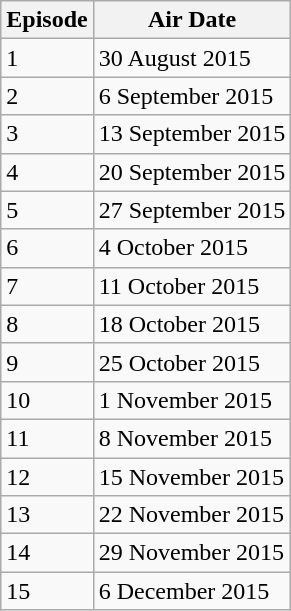<table class="wikitable">
<tr>
<th>Episode</th>
<th>Air Date</th>
</tr>
<tr>
<td>1</td>
<td>30 August 2015</td>
</tr>
<tr>
<td>2</td>
<td>6 September 2015</td>
</tr>
<tr>
<td>3</td>
<td>13 September 2015</td>
</tr>
<tr>
<td>4</td>
<td>20 September 2015</td>
</tr>
<tr>
<td>5</td>
<td>27 September 2015</td>
</tr>
<tr>
<td>6</td>
<td>4 October 2015</td>
</tr>
<tr>
<td>7</td>
<td>11 October 2015</td>
</tr>
<tr>
<td>8</td>
<td>18 October 2015</td>
</tr>
<tr>
<td>9</td>
<td>25 October 2015</td>
</tr>
<tr>
<td>10</td>
<td>1 November 2015</td>
</tr>
<tr>
<td>11</td>
<td>8 November 2015</td>
</tr>
<tr>
<td>12</td>
<td>15 November 2015</td>
</tr>
<tr>
<td>13</td>
<td>22 November 2015</td>
</tr>
<tr>
<td>14</td>
<td>29 November 2015</td>
</tr>
<tr>
<td>15</td>
<td>6 December 2015</td>
</tr>
</table>
